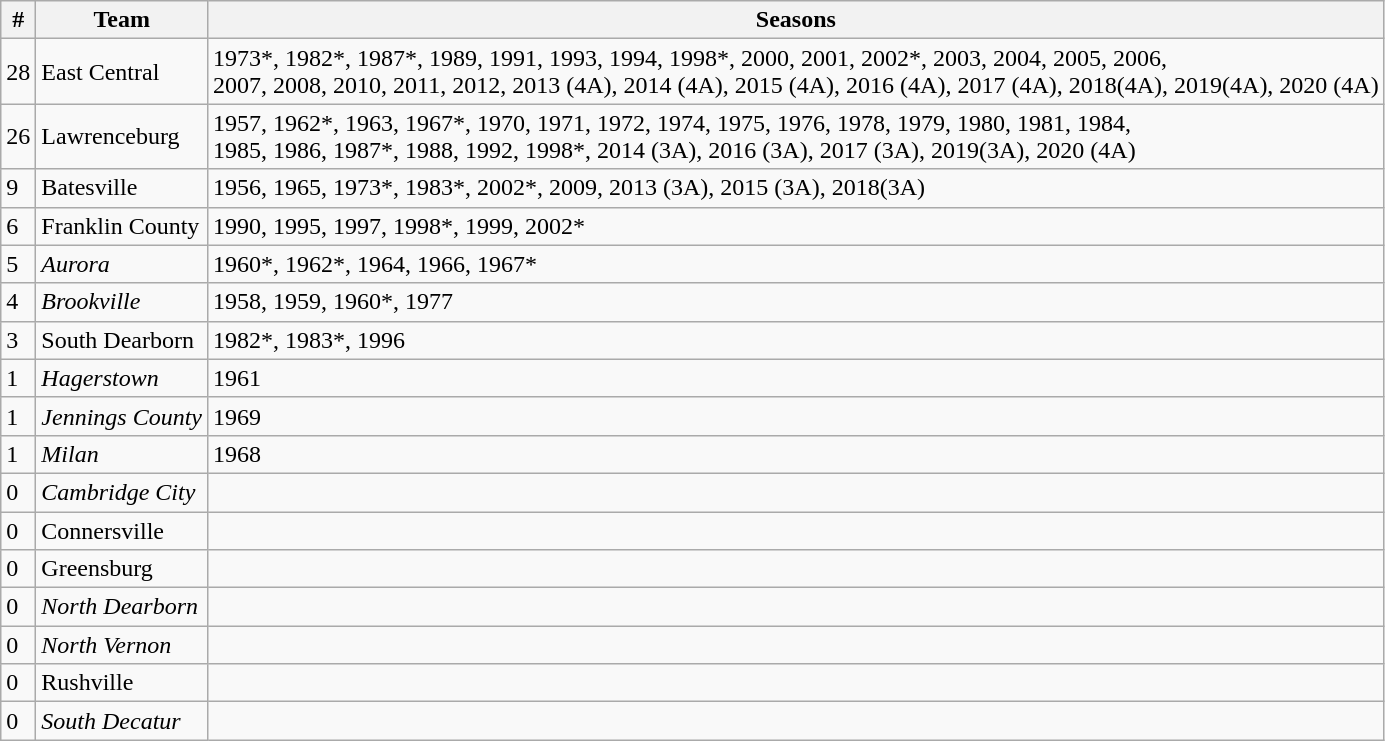<table class="wikitable" style=>
<tr>
<th>#</th>
<th>Team</th>
<th>Seasons</th>
</tr>
<tr>
<td>28</td>
<td>East Central</td>
<td>1973*, 1982*, 1987*, 1989, 1991, 1993, 1994, 1998*, 2000, 2001, 2002*, 2003, 2004, 2005, 2006,<br>2007, 2008, 2010, 2011, 2012, 2013 (4A), 2014 (4A), 2015 (4A), 2016 (4A), 2017 (4A), 2018(4A), 2019(4A), 2020 (4A)</td>
</tr>
<tr>
<td>26</td>
<td>Lawrenceburg</td>
<td>1957, 1962*, 1963, 1967*, 1970, 1971, 1972, 1974, 1975, 1976, 1978, 1979, 1980, 1981, 1984,<br>1985, 1986, 1987*, 1988, 1992, 1998*, 2014 (3A), 2016 (3A), 2017 (3A), 2019(3A), 2020 (4A)</td>
</tr>
<tr>
<td>9</td>
<td>Batesville</td>
<td>1956, 1965, 1973*, 1983*, 2002*, 2009, 2013 (3A), 2015 (3A), 2018(3A)</td>
</tr>
<tr>
<td>6</td>
<td>Franklin County</td>
<td>1990, 1995, 1997, 1998*, 1999, 2002*</td>
</tr>
<tr>
<td>5</td>
<td><em>Aurora</em></td>
<td>1960*, 1962*, 1964, 1966, 1967*</td>
</tr>
<tr>
<td>4</td>
<td><em>Brookville</em></td>
<td>1958, 1959, 1960*, 1977</td>
</tr>
<tr>
<td>3</td>
<td>South Dearborn</td>
<td>1982*, 1983*, 1996</td>
</tr>
<tr>
<td>1</td>
<td><em>Hagerstown</em></td>
<td>1961</td>
</tr>
<tr>
<td>1</td>
<td><em>Jennings County</em></td>
<td>1969</td>
</tr>
<tr>
<td>1</td>
<td><em>Milan</em></td>
<td>1968</td>
</tr>
<tr>
<td>0</td>
<td><em>Cambridge City</em></td>
<td></td>
</tr>
<tr>
<td>0</td>
<td>Connersville</td>
<td></td>
</tr>
<tr>
<td>0</td>
<td>Greensburg</td>
<td></td>
</tr>
<tr>
<td>0</td>
<td><em>North Dearborn</em></td>
<td></td>
</tr>
<tr>
<td>0</td>
<td><em>North Vernon</em></td>
<td></td>
</tr>
<tr>
<td>0</td>
<td>Rushville</td>
<td></td>
</tr>
<tr>
<td>0</td>
<td><em>South Decatur</em></td>
<td></td>
</tr>
</table>
